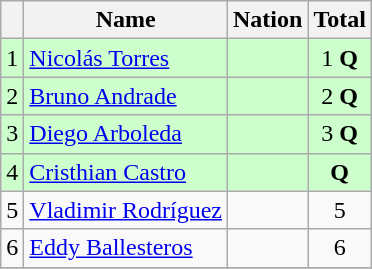<table class="wikitable" style="text-align:center">
<tr>
<th></th>
<th>Name</th>
<th>Nation</th>
<th>Total</th>
</tr>
<tr bgcolor=ccffcc>
<td>1</td>
<td align=left><a href='#'>Nicolás Torres</a></td>
<td align=left></td>
<td>1 <strong>Q</strong></td>
</tr>
<tr bgcolor=ccffcc>
<td>2</td>
<td align=left><a href='#'>Bruno Andrade</a></td>
<td align=left></td>
<td>2 <strong>Q</strong></td>
</tr>
<tr bgcolor=ccffcc>
<td>3</td>
<td align=left><a href='#'>Diego Arboleda</a></td>
<td align=left></td>
<td>3 <strong>Q</strong></td>
</tr>
<tr bgcolor=ccffcc>
<td>4</td>
<td align=left><a href='#'>Cristhian Castro</a></td>
<td align=left></td>
<td><strong>Q</strong></td>
</tr>
<tr>
<td>5</td>
<td align=left><a href='#'>Vladimir Rodríguez</a></td>
<td align=left></td>
<td>5</td>
</tr>
<tr>
<td>6</td>
<td align=left><a href='#'>Eddy Ballesteros</a></td>
<td align=left></td>
<td>6</td>
</tr>
<tr>
</tr>
</table>
